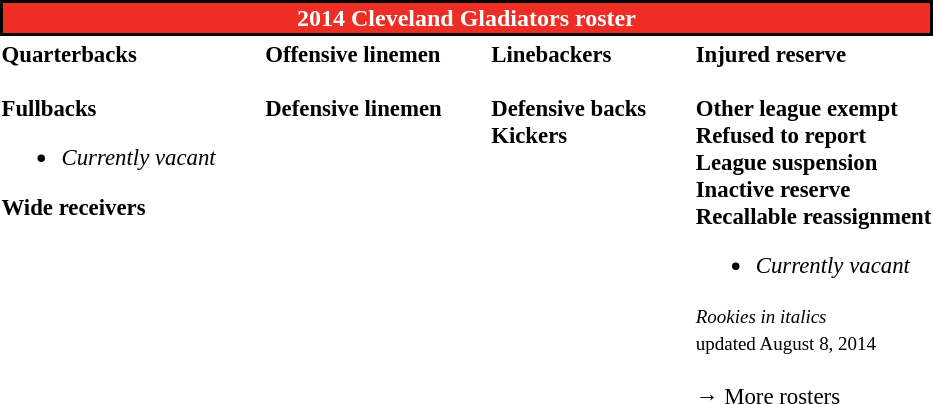<table class="toccolours" style="text-align: left;">
<tr>
<th colspan=7 style="background:#EE2D24; border: 2px solid black; color:white; text-align:center;"><strong>2014 Cleveland Gladiators roster</strong></th>
</tr>
<tr>
<td style="font-size: 95%;" valign="top"><strong>Quarterbacks</strong><br>
<br><strong>Fullbacks</strong><ul><li><em>Currently vacant</em></li></ul><strong>Wide receivers</strong>




</td>
<td style="width: 25px;"></td>
<td style="font-size: 95%;" valign="top"><strong>Offensive linemen</strong><br>



<br><strong>Defensive linemen</strong>





</td>
<td style="width: 25px;"></td>
<td style="font-size: 95%;" valign="top"><strong>Linebackers</strong><br>
<br><strong>Defensive backs</strong>



<br><strong>Kickers</strong>
</td>
<td style="width: 25px;"></td>
<td style="font-size: 95%;" valign="top"><strong>Injured reserve</strong><br>







<br><strong>Other league exempt</strong>



<br><strong>Refused to report</strong>
<br><strong>League suspension</strong>



<br><strong>Inactive reserve</strong>
<br><strong>Recallable reassignment</strong><ul><li><em>Currently vacant</em></li></ul><small><em>Rookies in italics</em><br> updated August 8, 2014</small><br>
<br>→ More rosters</td>
</tr>
</table>
